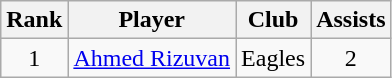<table class="wikitable" style="text-align:center">
<tr>
<th>Rank</th>
<th>Player</th>
<th>Club</th>
<th>Assists</th>
</tr>
<tr>
<td rowspan="1">1</td>
<td align="left"> <a href='#'>Ahmed Rizuvan</a></td>
<td align="left">Eagles</td>
<td rowspan="1">2</td>
</tr>
</table>
